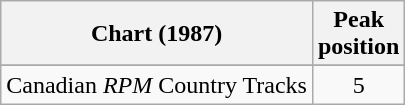<table class="wikitable sortable">
<tr>
<th>Chart (1987)</th>
<th>Peak<br>position</th>
</tr>
<tr>
</tr>
<tr>
<td>Canadian <em>RPM</em> Country Tracks</td>
<td align="center">5</td>
</tr>
</table>
